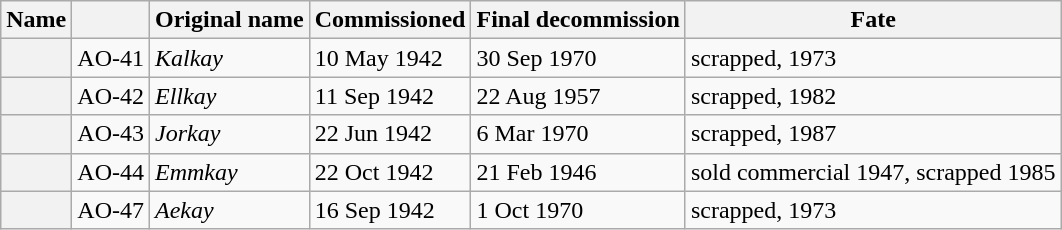<table class="wikitable plainrowheaders">
<tr>
<th scope="col">Name</th>
<th scope="col"></th>
<th scope="col">Original name</th>
<th scope="col">Commissioned</th>
<th scope="col">Final decommission</th>
<th scope="col">Fate</th>
</tr>
<tr>
<th scope="row"></th>
<td>AO-41</td>
<td><em>Kalkay</em></td>
<td>10 May 1942</td>
<td>30 Sep 1970</td>
<td>scrapped, 1973</td>
</tr>
<tr>
<th scope="row"></th>
<td>AO-42</td>
<td><em>Ellkay</em></td>
<td>11 Sep 1942</td>
<td>22 Aug 1957</td>
<td>scrapped, 1982</td>
</tr>
<tr>
<th scope="row"></th>
<td>AO-43</td>
<td><em>Jorkay</em></td>
<td>22 Jun 1942</td>
<td>6 Mar 1970</td>
<td>scrapped, 1987</td>
</tr>
<tr>
<th scope="row"></th>
<td>AO-44</td>
<td><em>Emmkay</em></td>
<td>22 Oct 1942</td>
<td>21 Feb 1946</td>
<td>sold commercial 1947, scrapped 1985</td>
</tr>
<tr>
<th scope="row"></th>
<td>AO-47</td>
<td><em>Aekay</em></td>
<td>16 Sep 1942</td>
<td>1 Oct 1970</td>
<td>scrapped, 1973</td>
</tr>
</table>
